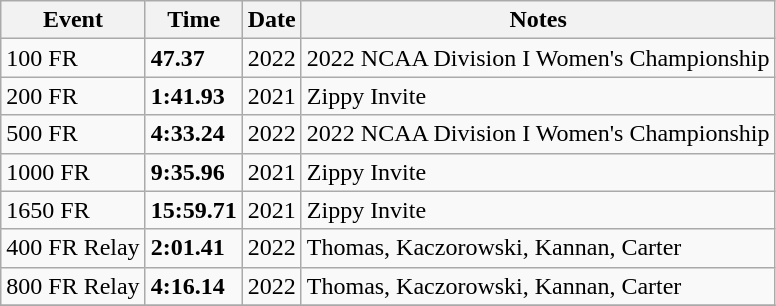<table class="wikitable">
<tr>
<th>Event</th>
<th>Time</th>
<th>Date</th>
<th>Notes</th>
</tr>
<tr>
<td>100 FR</td>
<td><strong>47.37</strong></td>
<td>2022</td>
<td>2022 NCAA Division I Women's Championship</td>
</tr>
<tr>
<td>200 FR</td>
<td><strong>1:41.93</strong></td>
<td>2021</td>
<td>Zippy Invite</td>
</tr>
<tr>
<td>500 FR</td>
<td><strong>4:33.24</strong></td>
<td>2022</td>
<td>2022 NCAA Division I Women's Championship</td>
</tr>
<tr>
<td>1000 FR</td>
<td><strong>9:35.96</strong></td>
<td>2021</td>
<td>Zippy Invite</td>
</tr>
<tr>
<td>1650 FR</td>
<td><strong>15:59.71</strong></td>
<td>2021</td>
<td>Zippy Invite</td>
</tr>
<tr>
<td>400 FR Relay</td>
<td><strong>2:01.41</strong></td>
<td>2022</td>
<td>Thomas, Kaczorowski, Kannan, Carter</td>
</tr>
<tr>
<td>800 FR Relay</td>
<td><strong>4:16.14</strong></td>
<td>2022</td>
<td>Thomas, Kaczorowski, Kannan, Carter</td>
</tr>
<tr>
</tr>
</table>
